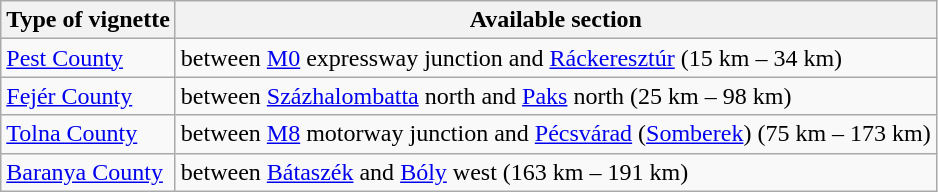<table class="wikitable">
<tr>
<th>Type of vignette</th>
<th>Available section</th>
</tr>
<tr>
<td><a href='#'>Pest County</a></td>
<td>between <a href='#'>M0</a> expressway junction and <a href='#'>Ráckeresztúr</a> (15 km – 34 km)</td>
</tr>
<tr>
<td><a href='#'>Fejér County</a></td>
<td>between <a href='#'>Százhalombatta</a> north and <a href='#'>Paks</a> north (25 km – 98 km)</td>
</tr>
<tr>
<td><a href='#'>Tolna County</a></td>
<td>between <a href='#'>M8</a> motorway junction and <a href='#'>Pécsvárad</a> (<a href='#'>Somberek</a>) (75 km – 173 km)</td>
</tr>
<tr>
<td><a href='#'>Baranya County</a></td>
<td>between <a href='#'>Bátaszék</a> and <a href='#'>Bóly</a> west (163 km – 191 km)</td>
</tr>
</table>
